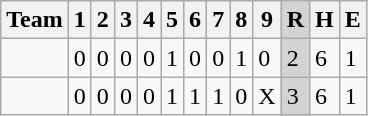<table class="wikitable">
<tr>
<th>Team</th>
<th>1</th>
<th>2</th>
<th>3</th>
<th>4</th>
<th>5</th>
<th>6</th>
<th>7</th>
<th>8</th>
<th>9</th>
<th style="background-color:lightgrey">R</th>
<th>H</th>
<th>E</th>
</tr>
<tr>
<td></td>
<td>0</td>
<td>0</td>
<td>0</td>
<td>0</td>
<td>1</td>
<td>0</td>
<td>0</td>
<td>1</td>
<td>0</td>
<td style="background-color:lightgrey">2</td>
<td>6</td>
<td>1</td>
</tr>
<tr>
<td></td>
<td>0</td>
<td>0</td>
<td>0</td>
<td>0</td>
<td>1</td>
<td>1</td>
<td>1</td>
<td>0</td>
<td>X</td>
<td style="background-color:lightgrey">3</td>
<td>6</td>
<td>1</td>
</tr>
</table>
